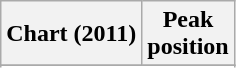<table class="wikitable sortable plainrowheaders">
<tr>
<th>Chart (2011)</th>
<th>Peak<br>position</th>
</tr>
<tr>
</tr>
<tr>
</tr>
<tr>
</tr>
</table>
